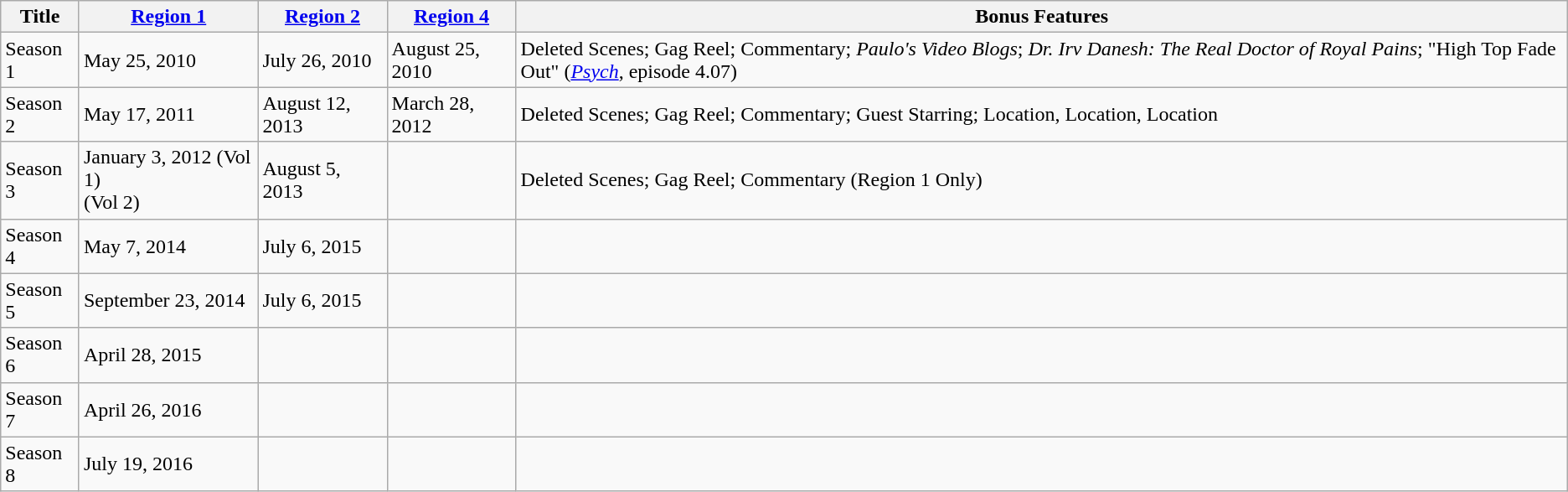<table class="wikitable">
<tr>
<th>Title</th>
<th><a href='#'>Region 1</a></th>
<th><a href='#'>Region 2</a></th>
<th><a href='#'>Region 4</a></th>
<th>Bonus Features</th>
</tr>
<tr>
<td>Season 1</td>
<td>May 25, 2010</td>
<td>July 26, 2010</td>
<td>August 25, 2010</td>
<td>Deleted Scenes; Gag Reel; Commentary; <em>Paulo's Video Blogs</em>; <em>Dr. Irv Danesh: The Real Doctor of Royal Pains</em>; "High Top Fade Out" (<em><a href='#'>Psych</a></em>, episode 4.07)</td>
</tr>
<tr>
<td>Season 2</td>
<td>May 17, 2011</td>
<td>August 12, 2013</td>
<td>March 28, 2012</td>
<td>Deleted Scenes; Gag Reel; Commentary; Guest Starring; Location, Location, Location</td>
</tr>
<tr>
<td>Season 3</td>
<td>January 3, 2012 (Vol 1)<br> (Vol 2)</td>
<td>August 5, 2013</td>
<td></td>
<td>Deleted Scenes; Gag Reel; Commentary (Region 1 Only)</td>
</tr>
<tr>
<td>Season 4</td>
<td>May 7, 2014</td>
<td>July 6, 2015</td>
<td></td>
<td></td>
</tr>
<tr>
<td>Season 5</td>
<td>September 23, 2014</td>
<td>July 6, 2015</td>
<td></td>
<td></td>
</tr>
<tr>
<td>Season 6</td>
<td>April 28, 2015</td>
<td></td>
<td></td>
<td></td>
</tr>
<tr>
<td>Season 7</td>
<td>April 26, 2016</td>
<td></td>
<td></td>
<td></td>
</tr>
<tr>
<td>Season 8</td>
<td>July 19, 2016</td>
<td></td>
<td></td>
<td></td>
</tr>
</table>
